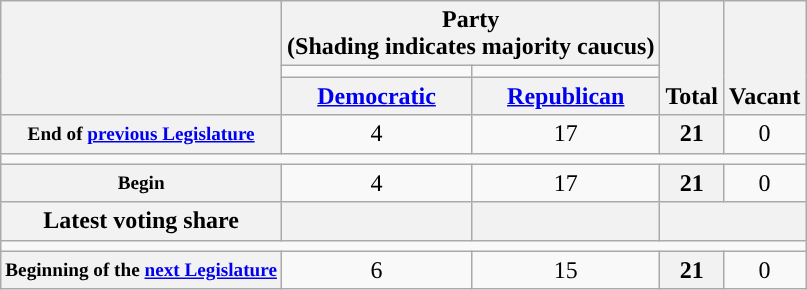<table class=wikitable style="text-align:center">
<tr style="vertical-align:bottom;">
<th rowspan=3></th>
<th colspan=2>Party <div>(Shading indicates majority caucus)</div></th>
<th rowspan=3>Total</th>
<th rowspan=3>Vacant</th>
</tr>
<tr style="height:5px">
<td style="background-color:"></td>
<td style="background-color:"></td>
</tr>
<tr>
<th><a href='#'>Democratic</a></th>
<th><a href='#'>Republican</a></th>
</tr>
<tr>
<th style="white-space:nowrap; font-size:80%;">End of <a href='#'>previous Legislature</a></th>
<td>4</td>
<td>17</td>
<th>21</th>
<td>0</td>
</tr>
<tr>
<td colspan=5></td>
</tr>
<tr>
<th style="font-size:80%">Begin</th>
<td>4</td>
<td>17</td>
<th>21</th>
<td>0</td>
</tr>
<tr>
<th>Latest voting share</th>
<th></th>
<th></th>
<th colspan=2></th>
</tr>
<tr>
<td colspan=5></td>
</tr>
<tr>
<th style="white-space:nowrap; font-size:80%;">Beginning of the <a href='#'>next Legislature</a></th>
<td>6</td>
<td>15</td>
<th>21</th>
<td>0</td>
</tr>
</table>
